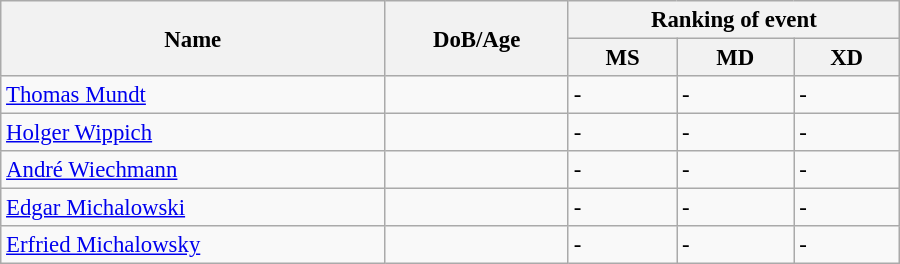<table class="wikitable" style="width:600px; font-size:95%;">
<tr>
<th rowspan="2" align="left">Name</th>
<th rowspan="2" align="left">DoB/Age</th>
<th colspan="3" align="center">Ranking of event</th>
</tr>
<tr>
<th align="center">MS</th>
<th>MD</th>
<th align="center">XD</th>
</tr>
<tr>
<td><a href='#'>Thomas Mundt</a></td>
<td></td>
<td>-</td>
<td>-</td>
<td>-</td>
</tr>
<tr>
<td><a href='#'>Holger Wippich</a></td>
<td></td>
<td>-</td>
<td>-</td>
<td>-</td>
</tr>
<tr>
<td><a href='#'>André Wiechmann</a></td>
<td></td>
<td>-</td>
<td>-</td>
<td>-</td>
</tr>
<tr>
<td><a href='#'>Edgar Michalowski</a></td>
<td></td>
<td>-</td>
<td>-</td>
<td>-</td>
</tr>
<tr>
<td><a href='#'>Erfried Michalowsky</a></td>
<td></td>
<td>-</td>
<td>-</td>
<td>-</td>
</tr>
</table>
